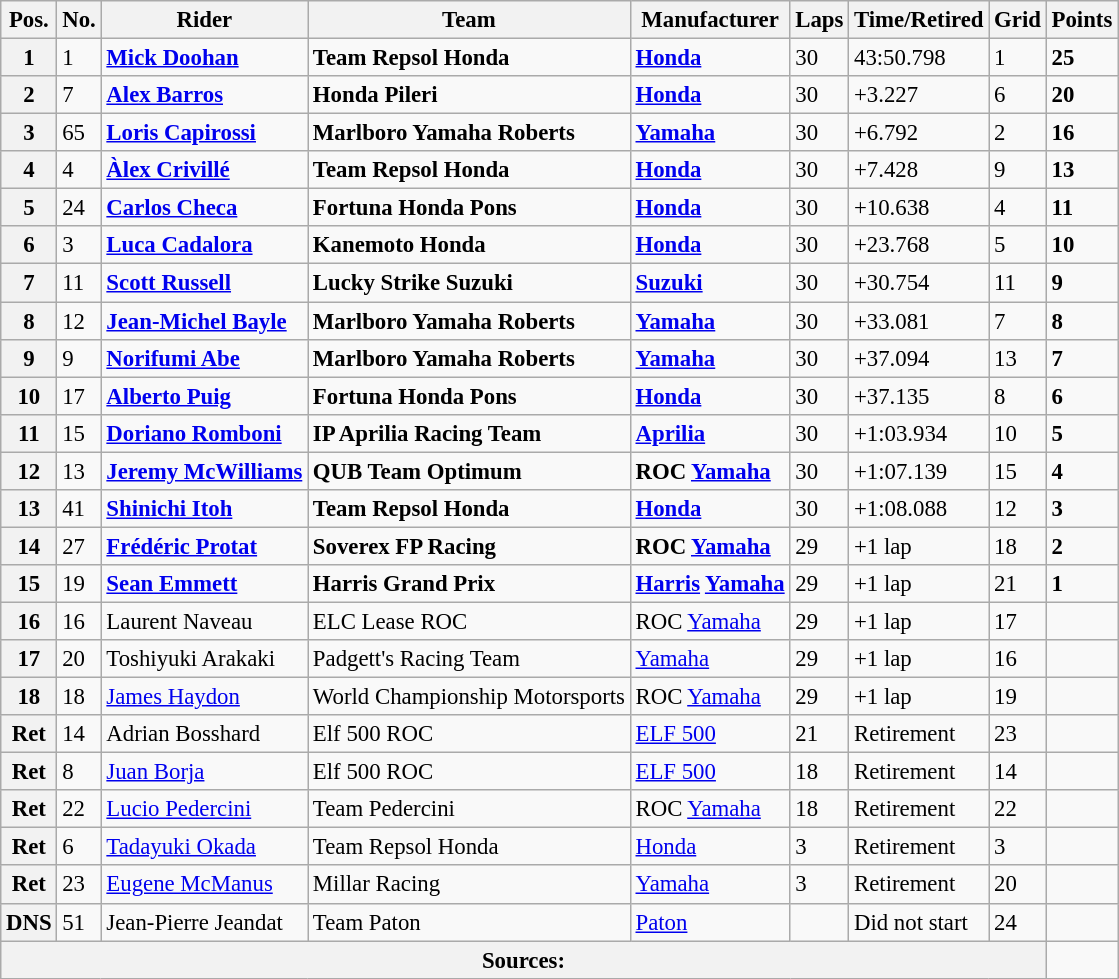<table class="wikitable" style="font-size: 95%;">
<tr>
<th>Pos.</th>
<th>No.</th>
<th>Rider</th>
<th>Team</th>
<th>Manufacturer</th>
<th>Laps</th>
<th>Time/Retired</th>
<th>Grid</th>
<th>Points</th>
</tr>
<tr>
<th>1</th>
<td>1</td>
<td> <strong><a href='#'>Mick Doohan</a></strong></td>
<td><strong>Team Repsol Honda</strong></td>
<td><strong><a href='#'>Honda</a></strong></td>
<td>30</td>
<td>43:50.798</td>
<td>1</td>
<td><strong>25</strong></td>
</tr>
<tr>
<th>2</th>
<td>7</td>
<td> <strong><a href='#'>Alex Barros</a></strong></td>
<td><strong>Honda Pileri</strong></td>
<td><strong><a href='#'>Honda</a></strong></td>
<td>30</td>
<td>+3.227</td>
<td>6</td>
<td><strong>20</strong></td>
</tr>
<tr>
<th>3</th>
<td>65</td>
<td> <strong><a href='#'>Loris Capirossi</a></strong></td>
<td><strong>Marlboro Yamaha Roberts</strong></td>
<td><strong><a href='#'>Yamaha</a></strong></td>
<td>30</td>
<td>+6.792</td>
<td>2</td>
<td><strong>16</strong></td>
</tr>
<tr>
<th>4</th>
<td>4</td>
<td> <strong><a href='#'>Àlex Crivillé</a></strong></td>
<td><strong>Team Repsol Honda</strong></td>
<td><strong><a href='#'>Honda</a></strong></td>
<td>30</td>
<td>+7.428</td>
<td>9</td>
<td><strong>13</strong></td>
</tr>
<tr>
<th>5</th>
<td>24</td>
<td> <strong><a href='#'>Carlos Checa</a></strong></td>
<td><strong>Fortuna Honda Pons</strong></td>
<td><strong><a href='#'>Honda</a></strong></td>
<td>30</td>
<td>+10.638</td>
<td>4</td>
<td><strong>11</strong></td>
</tr>
<tr>
<th>6</th>
<td>3</td>
<td> <strong><a href='#'>Luca Cadalora</a></strong></td>
<td><strong>Kanemoto Honda</strong></td>
<td><strong><a href='#'>Honda</a></strong></td>
<td>30</td>
<td>+23.768</td>
<td>5</td>
<td><strong>10</strong></td>
</tr>
<tr>
<th>7</th>
<td>11</td>
<td> <strong><a href='#'>Scott Russell</a></strong></td>
<td><strong>Lucky Strike Suzuki</strong></td>
<td><strong><a href='#'>Suzuki</a></strong></td>
<td>30</td>
<td>+30.754</td>
<td>11</td>
<td><strong>9</strong></td>
</tr>
<tr>
<th>8</th>
<td>12</td>
<td> <strong><a href='#'>Jean-Michel Bayle</a></strong></td>
<td><strong>Marlboro Yamaha Roberts</strong></td>
<td><strong><a href='#'>Yamaha</a></strong></td>
<td>30</td>
<td>+33.081</td>
<td>7</td>
<td><strong>8</strong></td>
</tr>
<tr>
<th>9</th>
<td>9</td>
<td> <strong><a href='#'>Norifumi Abe</a></strong></td>
<td><strong>Marlboro Yamaha Roberts</strong></td>
<td><strong><a href='#'>Yamaha</a></strong></td>
<td>30</td>
<td>+37.094</td>
<td>13</td>
<td><strong>7</strong></td>
</tr>
<tr>
<th>10</th>
<td>17</td>
<td> <strong><a href='#'>Alberto Puig</a></strong></td>
<td><strong>Fortuna Honda Pons</strong></td>
<td><strong><a href='#'>Honda</a></strong></td>
<td>30</td>
<td>+37.135</td>
<td>8</td>
<td><strong>6</strong></td>
</tr>
<tr>
<th>11</th>
<td>15</td>
<td> <strong><a href='#'>Doriano Romboni</a></strong></td>
<td><strong>IP Aprilia Racing Team</strong></td>
<td><strong><a href='#'>Aprilia</a></strong></td>
<td>30</td>
<td>+1:03.934</td>
<td>10</td>
<td><strong>5</strong></td>
</tr>
<tr>
<th>12</th>
<td>13</td>
<td> <strong><a href='#'>Jeremy McWilliams</a></strong></td>
<td><strong>QUB Team Optimum</strong></td>
<td><strong>ROC <a href='#'>Yamaha</a></strong></td>
<td>30</td>
<td>+1:07.139</td>
<td>15</td>
<td><strong>4</strong></td>
</tr>
<tr>
<th>13</th>
<td>41</td>
<td> <strong><a href='#'>Shinichi Itoh</a></strong></td>
<td><strong>Team Repsol Honda</strong></td>
<td><strong><a href='#'>Honda</a></strong></td>
<td>30</td>
<td>+1:08.088</td>
<td>12</td>
<td><strong>3</strong></td>
</tr>
<tr>
<th>14</th>
<td>27</td>
<td> <strong><a href='#'>Frédéric Protat</a></strong></td>
<td><strong>Soverex FP Racing</strong></td>
<td><strong>ROC <a href='#'>Yamaha</a></strong></td>
<td>29</td>
<td>+1 lap</td>
<td>18</td>
<td><strong>2</strong></td>
</tr>
<tr>
<th>15</th>
<td>19</td>
<td> <strong><a href='#'>Sean Emmett</a></strong></td>
<td><strong>Harris Grand Prix</strong></td>
<td><strong><a href='#'>Harris</a> <a href='#'>Yamaha</a></strong></td>
<td>29</td>
<td>+1 lap</td>
<td>21</td>
<td><strong>1</strong></td>
</tr>
<tr>
<th>16</th>
<td>16</td>
<td> Laurent Naveau</td>
<td>ELC Lease ROC</td>
<td>ROC <a href='#'>Yamaha</a></td>
<td>29</td>
<td>+1 lap</td>
<td>17</td>
<td></td>
</tr>
<tr>
<th>17</th>
<td>20</td>
<td> Toshiyuki Arakaki</td>
<td>Padgett's Racing Team</td>
<td><a href='#'>Yamaha</a></td>
<td>29</td>
<td>+1 lap</td>
<td>16</td>
<td></td>
</tr>
<tr>
<th>18</th>
<td>18</td>
<td> <a href='#'>James Haydon</a></td>
<td>World Championship Motorsports</td>
<td>ROC <a href='#'>Yamaha</a></td>
<td>29</td>
<td>+1 lap</td>
<td>19</td>
<td></td>
</tr>
<tr>
<th>Ret</th>
<td>14</td>
<td> Adrian Bosshard</td>
<td>Elf 500 ROC</td>
<td><a href='#'>ELF 500</a></td>
<td>21</td>
<td>Retirement</td>
<td>23</td>
<td></td>
</tr>
<tr>
<th>Ret</th>
<td>8</td>
<td> <a href='#'>Juan Borja</a></td>
<td>Elf 500 ROC</td>
<td><a href='#'>ELF 500</a></td>
<td>18</td>
<td>Retirement</td>
<td>14</td>
<td></td>
</tr>
<tr>
<th>Ret</th>
<td>22</td>
<td> <a href='#'>Lucio Pedercini</a></td>
<td>Team Pedercini</td>
<td>ROC <a href='#'>Yamaha</a></td>
<td>18</td>
<td>Retirement</td>
<td>22</td>
<td></td>
</tr>
<tr>
<th>Ret</th>
<td>6</td>
<td> <a href='#'>Tadayuki Okada</a></td>
<td>Team Repsol Honda</td>
<td><a href='#'>Honda</a></td>
<td>3</td>
<td>Retirement</td>
<td>3</td>
<td></td>
</tr>
<tr>
<th>Ret</th>
<td>23</td>
<td> <a href='#'>Eugene McManus</a></td>
<td>Millar Racing</td>
<td><a href='#'>Yamaha</a></td>
<td>3</td>
<td>Retirement</td>
<td>20</td>
<td></td>
</tr>
<tr>
<th>DNS</th>
<td>51</td>
<td> Jean-Pierre Jeandat</td>
<td>Team Paton</td>
<td><a href='#'>Paton</a></td>
<td></td>
<td>Did not start</td>
<td>24</td>
<td></td>
</tr>
<tr>
<th colspan=8>Sources: </th>
</tr>
</table>
